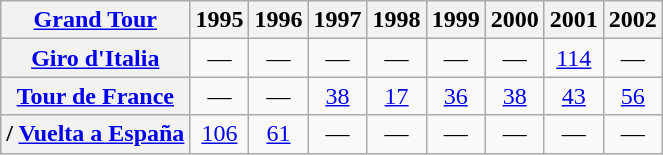<table class="wikitable plainrowheaders">
<tr>
<th scope="col"><a href='#'>Grand Tour</a></th>
<th scope="col">1995</th>
<th scope="col">1996</th>
<th scope="col">1997</th>
<th scope="col">1998</th>
<th scope="col">1999</th>
<th scope="col">2000</th>
<th scope="col">2001</th>
<th scope="col">2002</th>
</tr>
<tr style="text-align:center;">
<th scope="row"> <a href='#'>Giro d'Italia</a></th>
<td>—</td>
<td>—</td>
<td>—</td>
<td>—</td>
<td>—</td>
<td>—</td>
<td><a href='#'>114</a></td>
<td>—</td>
</tr>
<tr style="text-align:center;">
<th scope="row"> <a href='#'>Tour de France</a></th>
<td>—</td>
<td>—</td>
<td><a href='#'>38</a></td>
<td><a href='#'>17</a></td>
<td><a href='#'>36</a></td>
<td><a href='#'>38</a></td>
<td><a href='#'>43</a></td>
<td><a href='#'>56</a></td>
</tr>
<tr style="text-align:center;">
<th scope="row">/ <a href='#'>Vuelta a España</a></th>
<td><a href='#'>106</a></td>
<td><a href='#'>61</a></td>
<td>—</td>
<td>—</td>
<td>—</td>
<td>—</td>
<td>—</td>
<td>—</td>
</tr>
</table>
